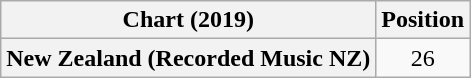<table class="wikitable plainrowheaders" style="text-align:center">
<tr>
<th scope="col">Chart (2019)</th>
<th scope="col">Position</th>
</tr>
<tr>
<th scope="row">New Zealand (Recorded Music NZ)</th>
<td>26</td>
</tr>
</table>
